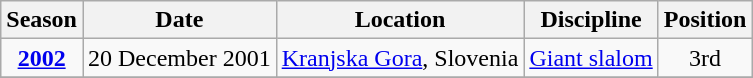<table class="wikitable" style="text-align:center; font-size:100%;">
<tr>
<th>Season</th>
<th>Date</th>
<th>Location</th>
<th>Discipline</th>
<th>Position</th>
</tr>
<tr>
<td><strong><a href='#'>2002</a></strong></td>
<td align="right">20 December 2001</td>
<td align="left"> <a href='#'>Kranjska Gora</a>, Slovenia</td>
<td><a href='#'>Giant slalom</a></td>
<td>3rd</td>
</tr>
<tr>
</tr>
</table>
